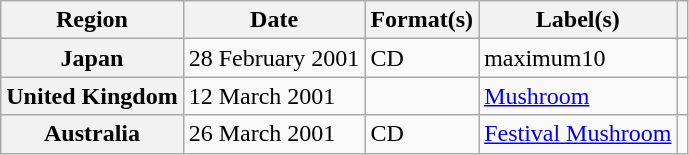<table class="wikitable plainrowheaders">
<tr>
<th scope="col">Region</th>
<th scope="col">Date</th>
<th scope="col">Format(s)</th>
<th scope="col">Label(s)</th>
<th scope="col"></th>
</tr>
<tr>
<th scope="row">Japan</th>
<td>28 February 2001</td>
<td>CD</td>
<td>maximum10</td>
<td></td>
</tr>
<tr>
<th scope="row">United Kingdom</th>
<td>12 March 2001</td>
<td></td>
<td><a href='#'>Mushroom</a></td>
<td></td>
</tr>
<tr>
<th scope="row">Australia</th>
<td>26 March 2001</td>
<td>CD</td>
<td><a href='#'>Festival Mushroom</a></td>
<td></td>
</tr>
</table>
